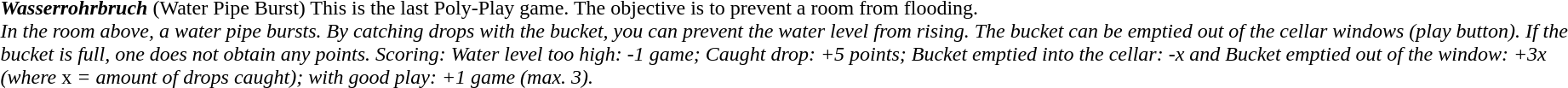<table>
<tr>
<td></td>
<td><strong><em>Wasserrohrbruch</em></strong> (Water Pipe Burst) This is the last Poly-Play game. The objective is to prevent a room from flooding.<br><em>In the room above, a water pipe bursts. By catching drops with the bucket, you can prevent the water level from rising. The bucket can be emptied out of the cellar windows (play button). If the bucket is full, one does not obtain any points. Scoring: Water level too high: -1 game; Caught drop: +5 points; Bucket emptied into the cellar: -x and Bucket emptied out of the window: +3x (where </em>x<em> = amount of drops caught); with good play: +1 game (max. 3).</em></td>
</tr>
</table>
